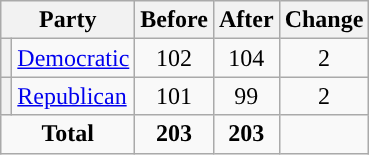<table class="wikitable" style="text-align:center;">
<tr>
<th colspan="2">Party</th>
<th>Before</th>
<th>After</th>
<th>Change</th>
</tr>
<tr>
<th style="background-color:"></th>
<td style="text-align:left;"><a href='#'>Democratic</a></td>
<td>102</td>
<td>104</td>
<td> 2</td>
</tr>
<tr>
<th style="background-color:"></th>
<td style="text-align:left;"><a href='#'>Republican</a></td>
<td>101</td>
<td>99</td>
<td> 2</td>
</tr>
<tr>
<td colspan="2"><strong>Total</strong></td>
<td><strong>203</strong></td>
<td><strong>203</strong></td>
<td></td>
</tr>
</table>
